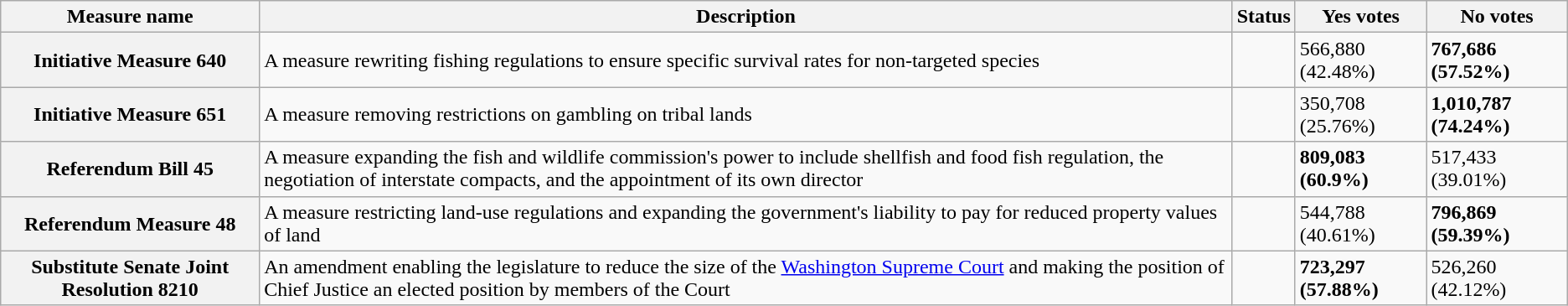<table class="wikitable sortable plainrowheaders">
<tr>
<th scope=col>Measure name</th>
<th scope=col class=unsortable>Description</th>
<th scope=col>Status</th>
<th scope=col>Yes votes</th>
<th scope=col>No votes</th>
</tr>
<tr>
<th scope=row>Initiative Measure 640</th>
<td>A measure rewriting fishing regulations to ensure specific survival rates for non-targeted species</td>
<td></td>
<td>566,880 (42.48%)</td>
<td><strong>767,686 (57.52%)</strong></td>
</tr>
<tr>
<th scope=row>Initiative Measure 651</th>
<td>A measure removing restrictions on gambling on tribal lands</td>
<td></td>
<td>350,708 (25.76%)</td>
<td><strong>1,010,787 (74.24%)</strong></td>
</tr>
<tr>
<th scope=row>Referendum Bill 45</th>
<td>A measure expanding the fish and wildlife commission's power to include shellfish and food fish regulation, the negotiation of interstate compacts, and the appointment of its own director</td>
<td></td>
<td><strong>809,083 (60.9%)</strong></td>
<td>517,433 (39.01%)</td>
</tr>
<tr>
<th scope=row>Referendum Measure 48</th>
<td>A measure restricting land-use regulations and expanding the government's liability to pay for reduced property values of land</td>
<td></td>
<td>544,788 (40.61%)</td>
<td><strong>796,869 (59.39%)</strong></td>
</tr>
<tr>
<th scope=row>Substitute Senate Joint Resolution 8210</th>
<td>An amendment enabling the legislature to reduce the size of the <a href='#'>Washington Supreme Court</a> and making the position of Chief Justice an elected position by members of the Court</td>
<td></td>
<td><strong>723,297 (57.88%)</strong></td>
<td>526,260 (42.12%)</td>
</tr>
</table>
